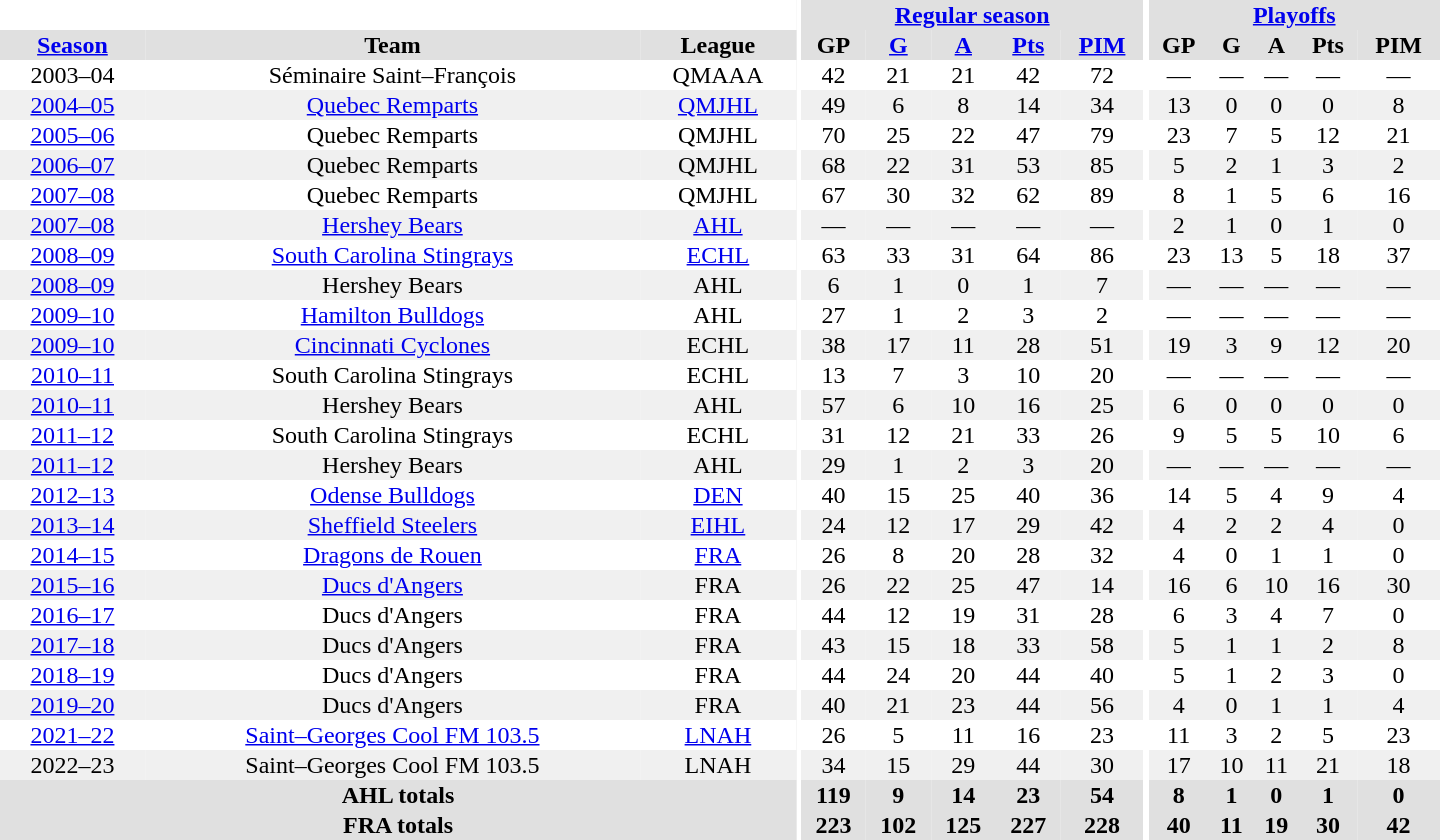<table border="0" cellpadding="1" cellspacing="0" style="text-align:center; width:60em">
<tr bgcolor="#e0e0e0">
<th colspan="3" bgcolor="#ffffff"></th>
<th rowspan="99" bgcolor="#ffffff"></th>
<th colspan="5"><a href='#'>Regular season</a></th>
<th rowspan="99" bgcolor="#ffffff"></th>
<th colspan="5"><a href='#'>Playoffs</a></th>
</tr>
<tr bgcolor="#e0e0e0">
<th><a href='#'>Season</a></th>
<th>Team</th>
<th>League</th>
<th>GP</th>
<th><a href='#'>G</a></th>
<th><a href='#'>A</a></th>
<th><a href='#'>Pts</a></th>
<th><a href='#'>PIM</a></th>
<th>GP</th>
<th>G</th>
<th>A</th>
<th>Pts</th>
<th>PIM</th>
</tr>
<tr>
<td>2003–04</td>
<td>Séminaire Saint–François</td>
<td>QMAAA</td>
<td>42</td>
<td>21</td>
<td>21</td>
<td>42</td>
<td>72</td>
<td>—</td>
<td>—</td>
<td>—</td>
<td>—</td>
<td>—</td>
</tr>
<tr bgcolor="#f0f0f0">
<td><a href='#'>2004–05</a></td>
<td><a href='#'>Quebec Remparts</a></td>
<td><a href='#'>QMJHL</a></td>
<td>49</td>
<td>6</td>
<td>8</td>
<td>14</td>
<td>34</td>
<td>13</td>
<td>0</td>
<td>0</td>
<td>0</td>
<td>8</td>
</tr>
<tr>
<td><a href='#'>2005–06</a></td>
<td>Quebec Remparts</td>
<td>QMJHL</td>
<td>70</td>
<td>25</td>
<td>22</td>
<td>47</td>
<td>79</td>
<td>23</td>
<td>7</td>
<td>5</td>
<td>12</td>
<td>21</td>
</tr>
<tr bgcolor="#f0f0f0">
<td><a href='#'>2006–07</a></td>
<td>Quebec Remparts</td>
<td>QMJHL</td>
<td>68</td>
<td>22</td>
<td>31</td>
<td>53</td>
<td>85</td>
<td>5</td>
<td>2</td>
<td>1</td>
<td>3</td>
<td>2</td>
</tr>
<tr>
<td><a href='#'>2007–08</a></td>
<td>Quebec Remparts</td>
<td>QMJHL</td>
<td>67</td>
<td>30</td>
<td>32</td>
<td>62</td>
<td>89</td>
<td>8</td>
<td>1</td>
<td>5</td>
<td>6</td>
<td>16</td>
</tr>
<tr bgcolor="#f0f0f0">
<td><a href='#'>2007–08</a></td>
<td><a href='#'>Hershey Bears</a></td>
<td><a href='#'>AHL</a></td>
<td>—</td>
<td>—</td>
<td>—</td>
<td>—</td>
<td>—</td>
<td>2</td>
<td>1</td>
<td>0</td>
<td>1</td>
<td>0</td>
</tr>
<tr>
<td><a href='#'>2008–09</a></td>
<td><a href='#'>South Carolina Stingrays</a></td>
<td><a href='#'>ECHL</a></td>
<td>63</td>
<td>33</td>
<td>31</td>
<td>64</td>
<td>86</td>
<td>23</td>
<td>13</td>
<td>5</td>
<td>18</td>
<td>37</td>
</tr>
<tr bgcolor="#f0f0f0">
<td><a href='#'>2008–09</a></td>
<td>Hershey Bears</td>
<td>AHL</td>
<td>6</td>
<td>1</td>
<td>0</td>
<td>1</td>
<td>7</td>
<td>—</td>
<td>—</td>
<td>—</td>
<td>—</td>
<td>—</td>
</tr>
<tr>
<td><a href='#'>2009–10</a></td>
<td><a href='#'>Hamilton Bulldogs</a></td>
<td>AHL</td>
<td>27</td>
<td>1</td>
<td>2</td>
<td>3</td>
<td>2</td>
<td>—</td>
<td>—</td>
<td>—</td>
<td>—</td>
<td>—</td>
</tr>
<tr bgcolor="#f0f0f0">
<td><a href='#'>2009–10</a></td>
<td><a href='#'>Cincinnati Cyclones</a></td>
<td>ECHL</td>
<td>38</td>
<td>17</td>
<td>11</td>
<td>28</td>
<td>51</td>
<td>19</td>
<td>3</td>
<td>9</td>
<td>12</td>
<td>20</td>
</tr>
<tr>
<td><a href='#'>2010–11</a></td>
<td>South Carolina Stingrays</td>
<td>ECHL</td>
<td>13</td>
<td>7</td>
<td>3</td>
<td>10</td>
<td>20</td>
<td>—</td>
<td>—</td>
<td>—</td>
<td>—</td>
<td>—</td>
</tr>
<tr bgcolor="#f0f0f0">
<td><a href='#'>2010–11</a></td>
<td>Hershey Bears</td>
<td>AHL</td>
<td>57</td>
<td>6</td>
<td>10</td>
<td>16</td>
<td>25</td>
<td>6</td>
<td>0</td>
<td>0</td>
<td>0</td>
<td>0</td>
</tr>
<tr>
<td><a href='#'>2011–12</a></td>
<td>South Carolina Stingrays</td>
<td>ECHL</td>
<td>31</td>
<td>12</td>
<td>21</td>
<td>33</td>
<td>26</td>
<td>9</td>
<td>5</td>
<td>5</td>
<td>10</td>
<td>6</td>
</tr>
<tr bgcolor="#f0f0f0">
<td><a href='#'>2011–12</a></td>
<td>Hershey Bears</td>
<td>AHL</td>
<td>29</td>
<td>1</td>
<td>2</td>
<td>3</td>
<td>20</td>
<td>—</td>
<td>—</td>
<td>—</td>
<td>—</td>
<td>—</td>
</tr>
<tr>
<td><a href='#'>2012–13</a></td>
<td><a href='#'>Odense Bulldogs</a></td>
<td><a href='#'>DEN</a></td>
<td>40</td>
<td>15</td>
<td>25</td>
<td>40</td>
<td>36</td>
<td>14</td>
<td>5</td>
<td>4</td>
<td>9</td>
<td>4</td>
</tr>
<tr bgcolor="#f0f0f0">
<td><a href='#'>2013–14</a></td>
<td><a href='#'>Sheffield Steelers</a></td>
<td><a href='#'>EIHL</a></td>
<td>24</td>
<td>12</td>
<td>17</td>
<td>29</td>
<td>42</td>
<td>4</td>
<td>2</td>
<td>2</td>
<td>4</td>
<td>0</td>
</tr>
<tr>
<td><a href='#'>2014–15</a></td>
<td><a href='#'>Dragons de Rouen</a></td>
<td><a href='#'>FRA</a></td>
<td>26</td>
<td>8</td>
<td>20</td>
<td>28</td>
<td>32</td>
<td>4</td>
<td>0</td>
<td>1</td>
<td>1</td>
<td>0</td>
</tr>
<tr bgcolor="#f0f0f0">
<td><a href='#'>2015–16</a></td>
<td><a href='#'>Ducs d'Angers</a></td>
<td>FRA</td>
<td>26</td>
<td>22</td>
<td>25</td>
<td>47</td>
<td>14</td>
<td>16</td>
<td>6</td>
<td>10</td>
<td>16</td>
<td>30</td>
</tr>
<tr>
<td><a href='#'>2016–17</a></td>
<td>Ducs d'Angers</td>
<td>FRA</td>
<td>44</td>
<td>12</td>
<td>19</td>
<td>31</td>
<td>28</td>
<td>6</td>
<td>3</td>
<td>4</td>
<td>7</td>
<td>0</td>
</tr>
<tr bgcolor="#f0f0f0">
<td><a href='#'>2017–18</a></td>
<td>Ducs d'Angers</td>
<td>FRA</td>
<td>43</td>
<td>15</td>
<td>18</td>
<td>33</td>
<td>58</td>
<td>5</td>
<td>1</td>
<td>1</td>
<td>2</td>
<td>8</td>
</tr>
<tr>
<td><a href='#'>2018–19</a></td>
<td>Ducs d'Angers</td>
<td>FRA</td>
<td>44</td>
<td>24</td>
<td>20</td>
<td>44</td>
<td>40</td>
<td>5</td>
<td>1</td>
<td>2</td>
<td>3</td>
<td>0</td>
</tr>
<tr bgcolor="#f0f0f0">
<td><a href='#'>2019–20</a></td>
<td>Ducs d'Angers</td>
<td>FRA</td>
<td>40</td>
<td>21</td>
<td>23</td>
<td>44</td>
<td>56</td>
<td>4</td>
<td>0</td>
<td>1</td>
<td>1</td>
<td>4</td>
</tr>
<tr>
<td><a href='#'>2021–22</a></td>
<td><a href='#'>Saint–Georges Cool FM 103.5</a></td>
<td><a href='#'>LNAH</a></td>
<td>26</td>
<td>5</td>
<td>11</td>
<td>16</td>
<td>23</td>
<td>11</td>
<td>3</td>
<td>2</td>
<td>5</td>
<td>23</td>
</tr>
<tr bgcolor="#f0f0f0">
<td>2022–23</td>
<td>Saint–Georges Cool FM 103.5</td>
<td>LNAH</td>
<td>34</td>
<td>15</td>
<td>29</td>
<td>44</td>
<td>30</td>
<td>17</td>
<td>10</td>
<td>11</td>
<td>21</td>
<td>18</td>
</tr>
<tr bgcolor="#e0e0e0">
<th colspan="3">AHL totals</th>
<th>119</th>
<th>9</th>
<th>14</th>
<th>23</th>
<th>54</th>
<th>8</th>
<th>1</th>
<th>0</th>
<th>1</th>
<th>0</th>
</tr>
<tr bgcolor="#e0e0e0">
<th colspan="3">FRA totals</th>
<th>223</th>
<th>102</th>
<th>125</th>
<th>227</th>
<th>228</th>
<th>40</th>
<th>11</th>
<th>19</th>
<th>30</th>
<th>42</th>
</tr>
</table>
